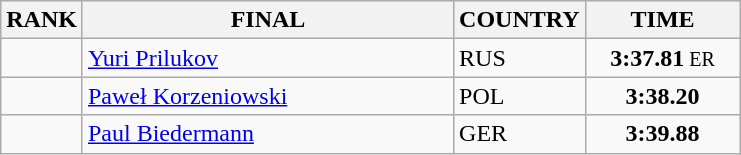<table class="wikitable">
<tr>
<th>RANK</th>
<th align="left" style="width: 15em">FINAL</th>
<th>COUNTRY</th>
<th style="width: 6em">TIME</th>
</tr>
<tr>
<td align="center"></td>
<td><a href='#'>Yuri Prilukov</a></td>
<td> RUS</td>
<td align="center"><strong>3:37.81</strong><small> ER</small></td>
</tr>
<tr>
<td align="center"></td>
<td><a href='#'>Paweł Korzeniowski</a></td>
<td> POL</td>
<td align="center"><strong>3:38.20</strong></td>
</tr>
<tr>
<td align="center"></td>
<td><a href='#'>Paul Biedermann</a></td>
<td> GER</td>
<td align="center"><strong>3:39.88</strong></td>
</tr>
</table>
